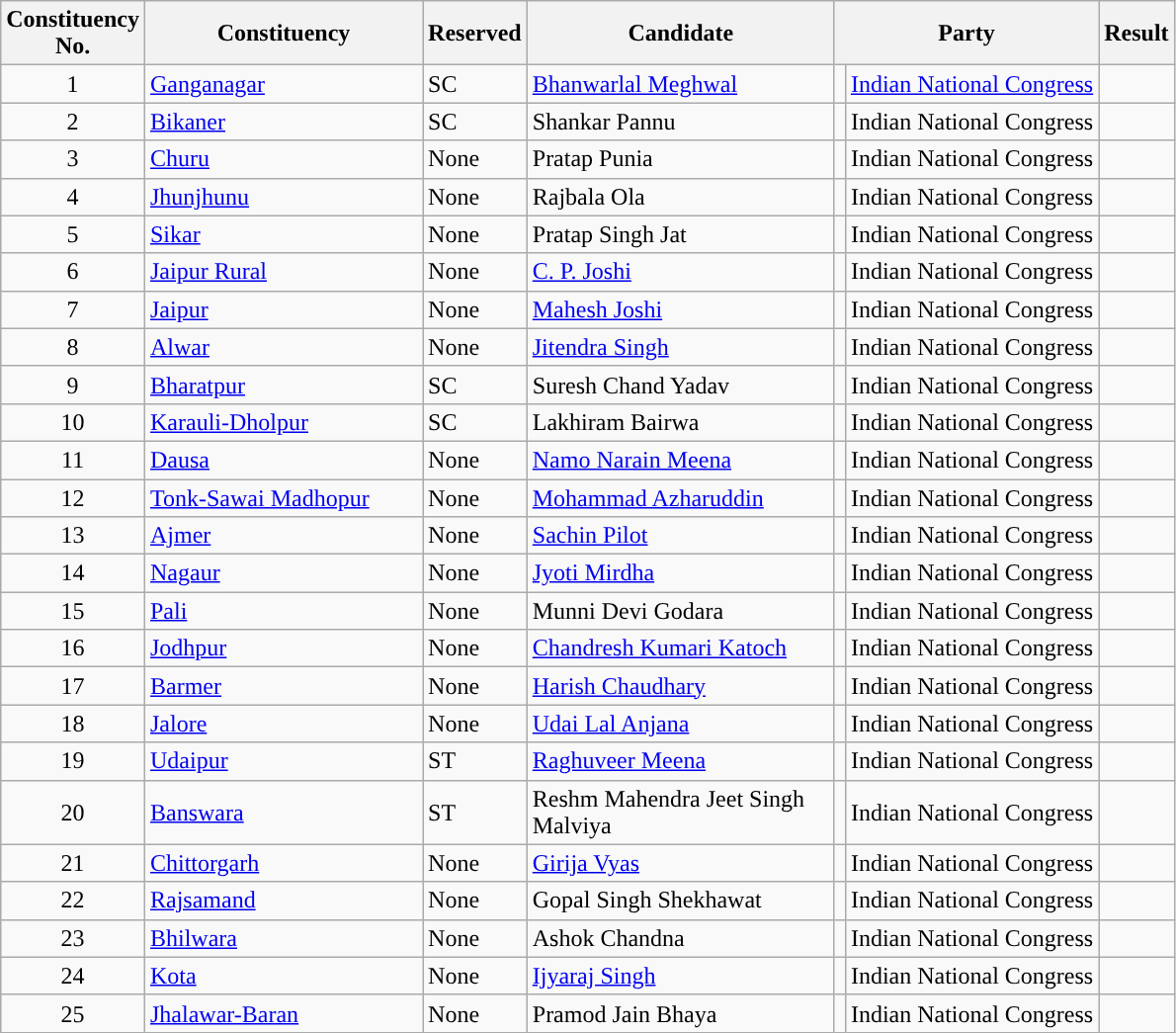<table class= "wikitable sortable">
<tr>
<th>Constituency <br> No.</th>
<th style="width:180px;">Constituency</th>
<th>Reserved</th>
<th style="width:200px;">Candidate</th>
<th colspan=2>Party</th>
<th>Result</th>
</tr>
<tr>
<td align="center">1</td>
<td><a href='#'>Ganganagar</a></td>
<td>SC</td>
<td><a href='#'>Bhanwarlal Meghwal</a></td>
<td></td>
<td><a href='#'>Indian National Congress</a></td>
<td></td>
</tr>
<tr>
<td align="center">2</td>
<td><a href='#'>Bikaner</a></td>
<td>SC</td>
<td>Shankar Pannu</td>
<td></td>
<td>Indian National Congress</td>
<td></td>
</tr>
<tr>
<td align="center">3</td>
<td><a href='#'>Churu</a></td>
<td>None</td>
<td>Pratap Punia</td>
<td></td>
<td>Indian National Congress</td>
<td></td>
</tr>
<tr>
<td align="center">4</td>
<td><a href='#'>Jhunjhunu</a></td>
<td>None</td>
<td>Rajbala Ola</td>
<td></td>
<td>Indian National Congress</td>
<td></td>
</tr>
<tr>
<td align="center">5</td>
<td><a href='#'>Sikar</a></td>
<td>None</td>
<td>Pratap Singh Jat</td>
<td></td>
<td>Indian National Congress</td>
<td></td>
</tr>
<tr>
<td align="center">6</td>
<td><a href='#'>Jaipur Rural</a></td>
<td>None</td>
<td><a href='#'>C. P. Joshi</a></td>
<td></td>
<td>Indian National Congress</td>
<td></td>
</tr>
<tr>
<td align="center">7</td>
<td><a href='#'>Jaipur</a></td>
<td>None</td>
<td><a href='#'>Mahesh Joshi</a></td>
<td></td>
<td>Indian National Congress</td>
<td></td>
</tr>
<tr>
<td align="center">8</td>
<td><a href='#'>Alwar</a></td>
<td>None</td>
<td><a href='#'>Jitendra Singh</a></td>
<td></td>
<td>Indian National Congress</td>
<td></td>
</tr>
<tr>
<td align="center">9</td>
<td><a href='#'>Bharatpur</a></td>
<td>SC</td>
<td>Suresh Chand Yadav</td>
<td></td>
<td>Indian National Congress</td>
<td></td>
</tr>
<tr>
<td align="center">10</td>
<td><a href='#'>Karauli-Dholpur</a></td>
<td>SC</td>
<td>Lakhiram Bairwa</td>
<td></td>
<td>Indian National Congress</td>
<td></td>
</tr>
<tr>
<td align="center">11</td>
<td><a href='#'>Dausa</a></td>
<td>None</td>
<td><a href='#'>Namo Narain Meena</a></td>
<td></td>
<td>Indian National Congress</td>
<td></td>
</tr>
<tr>
<td align="center">12</td>
<td><a href='#'>Tonk-Sawai Madhopur</a></td>
<td>None</td>
<td><a href='#'>Mohammad Azharuddin</a></td>
<td></td>
<td>Indian National Congress</td>
<td></td>
</tr>
<tr>
<td align="center">13</td>
<td><a href='#'>Ajmer</a></td>
<td>None</td>
<td><a href='#'>Sachin Pilot</a></td>
<td></td>
<td>Indian National Congress</td>
<td></td>
</tr>
<tr>
<td align="center">14</td>
<td><a href='#'>Nagaur</a></td>
<td>None</td>
<td><a href='#'>Jyoti Mirdha</a></td>
<td></td>
<td>Indian National Congress</td>
<td></td>
</tr>
<tr>
<td align="center">15</td>
<td><a href='#'>Pali</a></td>
<td>None</td>
<td>Munni Devi Godara</td>
<td></td>
<td>Indian National Congress</td>
<td></td>
</tr>
<tr>
<td align="center">16</td>
<td><a href='#'>Jodhpur</a></td>
<td>None</td>
<td><a href='#'>Chandresh Kumari Katoch</a></td>
<td></td>
<td>Indian National Congress</td>
<td></td>
</tr>
<tr>
<td align="center">17</td>
<td><a href='#'>Barmer</a></td>
<td>None</td>
<td><a href='#'>Harish Chaudhary</a></td>
<td></td>
<td>Indian National Congress</td>
<td></td>
</tr>
<tr>
<td align="center">18</td>
<td><a href='#'>Jalore</a></td>
<td>None</td>
<td><a href='#'>Udai Lal Anjana</a></td>
<td></td>
<td>Indian National Congress</td>
<td></td>
</tr>
<tr>
<td align="center">19</td>
<td><a href='#'>Udaipur</a></td>
<td>ST</td>
<td><a href='#'>Raghuveer Meena</a></td>
<td></td>
<td>Indian National Congress</td>
<td></td>
</tr>
<tr>
<td align="center">20</td>
<td><a href='#'>Banswara</a></td>
<td>ST</td>
<td>Reshm Mahendra Jeet Singh Malviya</td>
<td></td>
<td>Indian National Congress</td>
<td></td>
</tr>
<tr>
<td align="center">21</td>
<td><a href='#'>Chittorgarh</a></td>
<td>None</td>
<td><a href='#'>Girija Vyas</a></td>
<td></td>
<td>Indian National Congress</td>
<td></td>
</tr>
<tr>
<td align="center">22</td>
<td><a href='#'>Rajsamand</a></td>
<td>None</td>
<td>Gopal Singh Shekhawat</td>
<td></td>
<td>Indian National Congress</td>
<td></td>
</tr>
<tr>
<td align="center">23</td>
<td><a href='#'>Bhilwara</a></td>
<td>None</td>
<td>Ashok Chandna</td>
<td></td>
<td>Indian National Congress</td>
<td></td>
</tr>
<tr>
<td align="center">24</td>
<td><a href='#'>Kota</a></td>
<td>None</td>
<td><a href='#'>Ijyaraj Singh</a></td>
<td></td>
<td>Indian National Congress</td>
<td></td>
</tr>
<tr>
<td align="center">25</td>
<td><a href='#'>Jhalawar-Baran</a></td>
<td>None</td>
<td>Pramod Jain Bhaya</td>
<td></td>
<td>Indian National Congress</td>
<td></td>
</tr>
</table>
